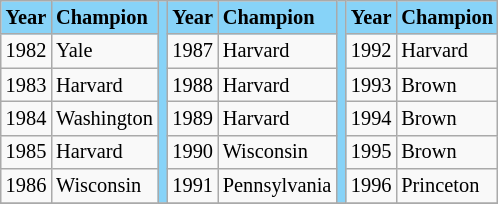<table class="wikitable" style="font-size:85%;">
<tr ! style="background-color: #87D3F8;">
<td><strong>Year</strong></td>
<td><strong>Champion</strong></td>
<td rowspan=6></td>
<td><strong>Year</strong></td>
<td><strong>Champion</strong></td>
<td rowspan=6></td>
<td><strong>Year</strong></td>
<td><strong>Champion</strong></td>
</tr>
<tr --->
<td>1982</td>
<td>Yale</td>
<td>1987</td>
<td>Harvard</td>
<td>1992</td>
<td>Harvard</td>
</tr>
<tr --->
<td>1983</td>
<td>Harvard</td>
<td>1988</td>
<td>Harvard</td>
<td>1993</td>
<td>Brown</td>
</tr>
<tr --->
<td>1984</td>
<td>Washington</td>
<td>1989</td>
<td>Harvard</td>
<td>1994</td>
<td>Brown</td>
</tr>
<tr --->
<td>1985</td>
<td>Harvard</td>
<td>1990</td>
<td>Wisconsin</td>
<td>1995</td>
<td>Brown</td>
</tr>
<tr --->
<td>1986</td>
<td>Wisconsin</td>
<td>1991</td>
<td>Pennsylvania</td>
<td>1996</td>
<td>Princeton</td>
</tr>
<tr --->
</tr>
</table>
